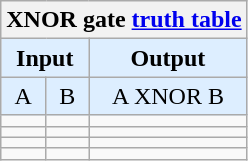<table class="wikitable floatright" style="text-align:center">
<tr>
<th colspan="3">XNOR gate <a href='#'>truth table</a></th>
</tr>
<tr bgcolor="#ddeeff">
<td colspan=2><strong>Input</strong></td>
<td><strong>Output</strong></td>
</tr>
<tr bgcolor="#ddeeff">
<td>A</td>
<td>B</td>
<td>A XNOR B</td>
</tr>
<tr>
<td></td>
<td></td>
<td></td>
</tr>
<tr>
<td></td>
<td></td>
<td></td>
</tr>
<tr>
<td></td>
<td></td>
<td></td>
</tr>
<tr>
<td></td>
<td></td>
<td></td>
</tr>
</table>
